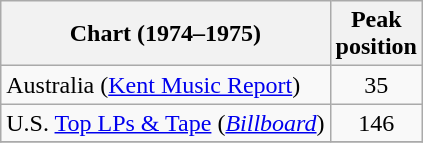<table class="wikitable">
<tr>
<th>Chart (1974–1975)</th>
<th>Peak<br>position</th>
</tr>
<tr>
<td>Australia (<a href='#'>Kent Music Report</a>)</td>
<td align="center">35</td>
</tr>
<tr>
<td>U.S. <a href='#'>Top LPs & Tape</a> (<em><a href='#'>Billboard</a></em>)</td>
<td align="center">146</td>
</tr>
<tr>
</tr>
</table>
